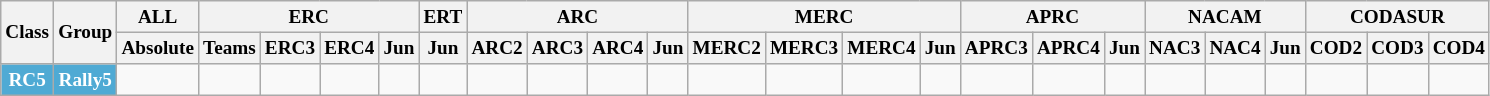<table class="wikitable" style="font-size:80%">
<tr>
<th rowspan="2">Class</th>
<th rowspan="2">Group</th>
<th>ALL</th>
<th colspan="4">ERC</th>
<th>ERT</th>
<th colspan="4">ARC</th>
<th colspan="4">MERC</th>
<th colspan="3">APRC</th>
<th colspan="3">NACAM</th>
<th colspan="3">CODASUR</th>
</tr>
<tr>
<th>Absolute</th>
<th>Teams</th>
<th>ERC3</th>
<th>ERC4</th>
<th>Jun</th>
<th>Jun</th>
<th>ARC2</th>
<th>ARC3</th>
<th>ARC4</th>
<th>Jun</th>
<th>MERC2</th>
<th>MERC3</th>
<th>MERC4</th>
<th>Jun</th>
<th>APRC3</th>
<th>APRC4</th>
<th>Jun</th>
<th>NAC3</th>
<th>NAC4</th>
<th>Jun</th>
<th>COD2</th>
<th>COD3</th>
<th>COD4</th>
</tr>
<tr>
<th style="background:#4faad4;color:white;">RC5</th>
<th style="background:#4faad4;color:white;">Rally5</th>
<td></td>
<td></td>
<td></td>
<td></td>
<td></td>
<td></td>
<td></td>
<td></td>
<td></td>
<td></td>
<td></td>
<td></td>
<td></td>
<td></td>
<td></td>
<td></td>
<td></td>
<td></td>
<td></td>
<td></td>
<td></td>
<td></td>
<td></td>
</tr>
</table>
